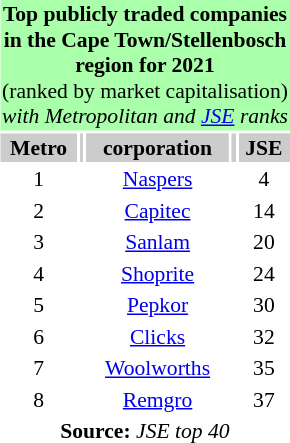<table class="toc" style="float:right; font-size:90%; text-align:center; margin:1em;">
<tr>
<td colspan="6" style="background:#afa;"><strong>Top publicly traded companies<br>in the Cape Town/Stellenbosch<br>region for 2021</strong><br>(ranked by market capitalisation)<br><em>with Metropolitan and <a href='#'>JSE</a> ranks</em></td>
</tr>
<tr style="background:#ccc;">
<td><strong>Metro</strong></td>
<td></td>
<td style="background:#ccc;"><strong>corporation</strong></td>
<td></td>
<td style="background:#ccc;"><strong>JSE</strong></td>
</tr>
<tr>
<td>1</td>
<td></td>
<td><a href='#'>Naspers</a></td>
<td></td>
<td>4</td>
</tr>
<tr>
<td>2</td>
<td></td>
<td><a href='#'>Capitec</a></td>
<td></td>
<td>14</td>
</tr>
<tr>
<td>3</td>
<td></td>
<td><a href='#'>Sanlam</a></td>
<td></td>
<td>20</td>
</tr>
<tr>
<td>4</td>
<td></td>
<td><a href='#'>Shoprite</a></td>
<td></td>
<td>24</td>
</tr>
<tr>
<td>5</td>
<td></td>
<td><a href='#'>Pepkor</a></td>
<td></td>
<td>30</td>
</tr>
<tr>
<td>6</td>
<td></td>
<td><a href='#'>Clicks</a></td>
<td></td>
<td>32</td>
</tr>
<tr>
<td>7</td>
<td></td>
<td><a href='#'>Woolworths</a></td>
<td></td>
<td>35</td>
</tr>
<tr>
<td>8</td>
<td></td>
<td><a href='#'>Remgro</a></td>
<td></td>
<td>37</td>
</tr>
<tr>
<td colspan="5"><strong>Source:</strong> <em>JSE top 40</em></td>
</tr>
</table>
